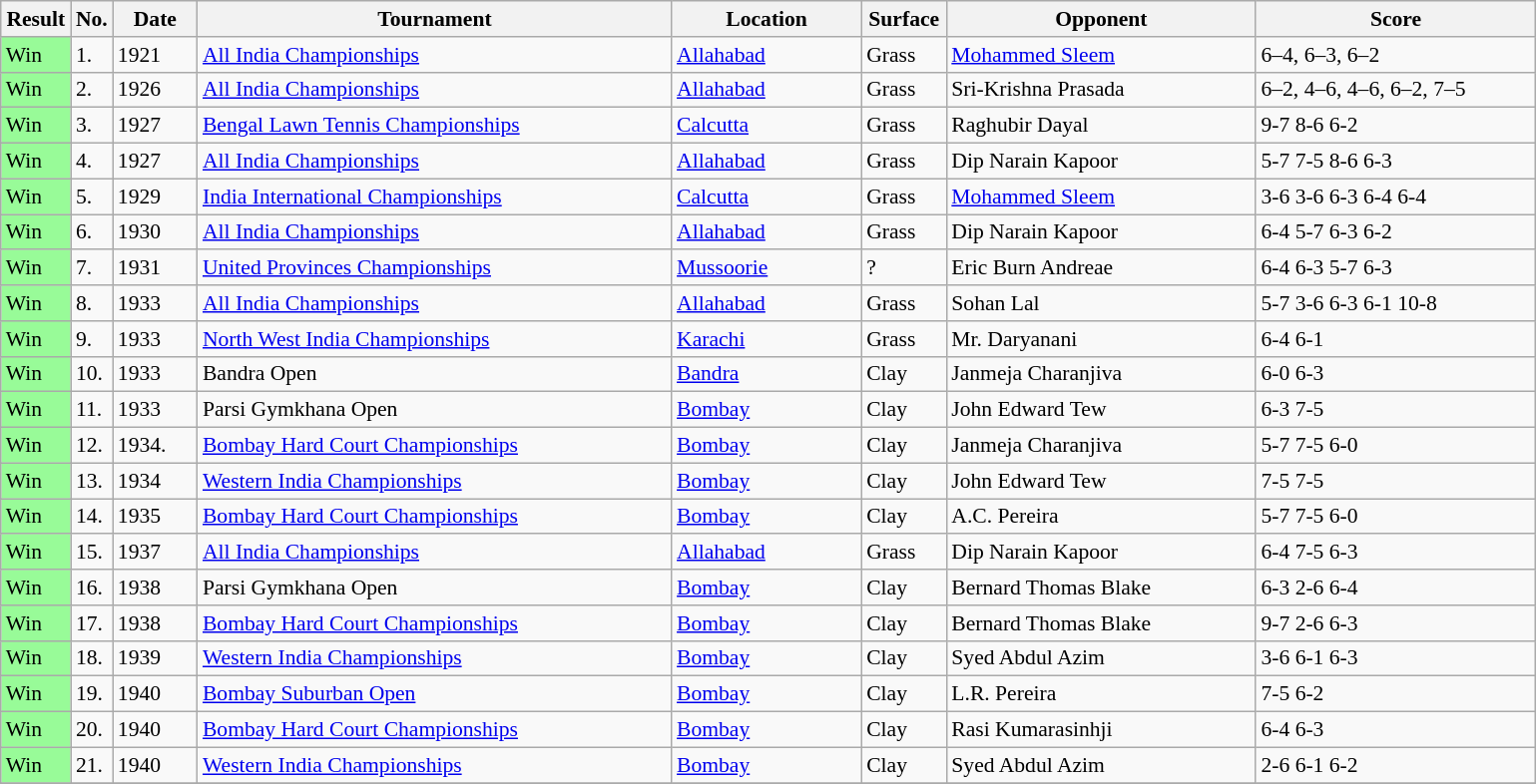<table class="sortable wikitable" style="font-size:90%;">
<tr>
<th width=40>Result</th>
<th width=20>No.</th>
<th width=50>Date</th>
<th width=310>Tournament</th>
<th width=120>Location</th>
<th width=50>Surface</th>
<th width=200>Opponent</th>
<th width=180 class="unsortable">Score</th>
</tr>
<tr>
<td bgcolor=#98fb98>Win</td>
<td>1.</td>
<td>1921</td>
<td><a href='#'>All India Championships</a></td>
<td><a href='#'>Allahabad</a></td>
<td>Grass</td>
<td> <a href='#'>Mohammed Sleem</a></td>
<td>6–4, 6–3, 6–2</td>
</tr>
<tr>
<td bgcolor=#98fb98>Win</td>
<td>2.</td>
<td>1926</td>
<td><a href='#'>All India Championships</a></td>
<td><a href='#'>Allahabad</a></td>
<td>Grass</td>
<td> Sri-Krishna Prasada</td>
<td>6–2, 4–6, 4–6, 6–2, 7–5</td>
</tr>
<tr>
<td bgcolor=#98fb98>Win</td>
<td>3.</td>
<td>1927</td>
<td><a href='#'>Bengal Lawn Tennis Championships</a></td>
<td><a href='#'>Calcutta</a></td>
<td>Grass</td>
<td> Raghubir Dayal</td>
<td>9-7 8-6 6-2</td>
</tr>
<tr>
<td bgcolor=#98fb98>Win</td>
<td>4.</td>
<td>1927</td>
<td><a href='#'>All India Championships</a></td>
<td><a href='#'>Allahabad</a></td>
<td>Grass</td>
<td> Dip Narain Kapoor</td>
<td>5-7 7-5 8-6 6-3</td>
</tr>
<tr>
<td bgcolor=#98fb98>Win</td>
<td>5.</td>
<td>1929</td>
<td><a href='#'>India International Championships</a></td>
<td><a href='#'>Calcutta</a></td>
<td>Grass</td>
<td> <a href='#'>Mohammed Sleem</a></td>
<td>3-6 3-6 6-3 6-4 6-4</td>
</tr>
<tr>
<td bgcolor=#98fb98>Win</td>
<td>6.</td>
<td>1930</td>
<td><a href='#'>All India Championships</a></td>
<td><a href='#'>Allahabad</a></td>
<td>Grass</td>
<td> Dip Narain Kapoor</td>
<td>6-4 5-7 6-3 6-2</td>
</tr>
<tr>
<td bgcolor=#98fb98>Win</td>
<td>7.</td>
<td>1931</td>
<td><a href='#'>United Provinces Championships</a></td>
<td><a href='#'>Mussoorie</a></td>
<td>?</td>
<td> Eric Burn Andreae</td>
<td>6-4 6-3 5-7 6-3</td>
</tr>
<tr>
<td bgcolor=#98fb98>Win</td>
<td>8.</td>
<td>1933</td>
<td><a href='#'>All India Championships</a></td>
<td><a href='#'>Allahabad</a></td>
<td>Grass</td>
<td> Sohan Lal</td>
<td>5-7 3-6 6-3 6-1 10-8</td>
</tr>
<tr>
<td bgcolor=#98fb98>Win</td>
<td>9.</td>
<td>1933</td>
<td><a href='#'>North West India Championships</a></td>
<td><a href='#'>Karachi</a></td>
<td>Grass</td>
<td> Mr. Daryanani</td>
<td>6-4 6-1</td>
</tr>
<tr>
<td bgcolor=#98fb98>Win</td>
<td>10.</td>
<td>1933</td>
<td>Bandra Open</td>
<td><a href='#'>Bandra</a></td>
<td>Clay</td>
<td> Janmeja Charanjiva</td>
<td>6-0 6-3</td>
</tr>
<tr>
<td bgcolor=#98fb98>Win</td>
<td>11.</td>
<td>1933</td>
<td>Parsi Gymkhana Open</td>
<td><a href='#'>Bombay</a></td>
<td>Clay</td>
<td> John Edward Tew</td>
<td>6-3 7-5</td>
</tr>
<tr>
<td bgcolor=#98fb98>Win</td>
<td>12.</td>
<td>1934.</td>
<td><a href='#'>Bombay Hard Court Championships</a></td>
<td><a href='#'>Bombay</a></td>
<td>Clay</td>
<td> Janmeja Charanjiva</td>
<td>5-7 7-5 6-0</td>
</tr>
<tr>
<td bgcolor=#98fb98>Win</td>
<td>13.</td>
<td>1934</td>
<td><a href='#'>Western India Championships</a></td>
<td><a href='#'>Bombay</a></td>
<td>Clay</td>
<td> John Edward Tew</td>
<td>7-5 7-5</td>
</tr>
<tr>
<td bgcolor=#98fb98>Win</td>
<td>14.</td>
<td>1935</td>
<td><a href='#'>Bombay Hard Court Championships</a></td>
<td><a href='#'>Bombay</a></td>
<td>Clay</td>
<td> A.C. Pereira</td>
<td>5-7 7-5 6-0</td>
</tr>
<tr>
<td bgcolor=#98fb98>Win</td>
<td>15.</td>
<td>1937</td>
<td><a href='#'>All India Championships</a></td>
<td><a href='#'>Allahabad</a></td>
<td>Grass</td>
<td> Dip Narain Kapoor</td>
<td>6-4 7-5 6-3</td>
</tr>
<tr>
<td bgcolor=#98fb98>Win</td>
<td>16.</td>
<td>1938</td>
<td>Parsi Gymkhana Open</td>
<td><a href='#'>Bombay</a></td>
<td>Clay</td>
<td> Bernard Thomas Blake</td>
<td>6-3 2-6 6-4</td>
</tr>
<tr>
<td bgcolor=#98fb98>Win</td>
<td>17.</td>
<td>1938</td>
<td><a href='#'>Bombay Hard Court Championships</a></td>
<td><a href='#'>Bombay</a></td>
<td>Clay</td>
<td> Bernard Thomas Blake</td>
<td>9-7 2-6 6-3</td>
</tr>
<tr>
<td bgcolor=#98fb98>Win</td>
<td>18.</td>
<td>1939</td>
<td><a href='#'>Western India Championships</a></td>
<td><a href='#'>Bombay</a></td>
<td>Clay</td>
<td> Syed Abdul Azim</td>
<td>3-6 6-1 6-3</td>
</tr>
<tr>
<td bgcolor=#98fb98>Win</td>
<td>19.</td>
<td>1940</td>
<td><a href='#'>Bombay Suburban Open</a></td>
<td><a href='#'>Bombay</a></td>
<td>Clay</td>
<td> L.R. Pereira</td>
<td>7-5 6-2</td>
</tr>
<tr>
<td bgcolor=#98fb98>Win</td>
<td>20.</td>
<td>1940</td>
<td><a href='#'>Bombay Hard Court Championships</a></td>
<td><a href='#'>Bombay</a></td>
<td>Clay</td>
<td> Rasi Kumarasinhji</td>
<td>6-4 6-3</td>
</tr>
<tr>
<td bgcolor=#98fb98>Win</td>
<td>21.</td>
<td>1940</td>
<td><a href='#'>Western India Championships</a></td>
<td><a href='#'>Bombay</a></td>
<td>Clay</td>
<td> Syed Abdul Azim</td>
<td>2-6 6-1 6-2</td>
</tr>
<tr>
</tr>
</table>
